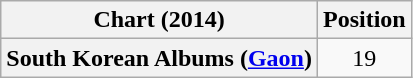<table class="wikitable plainrowheaders">
<tr>
<th scope="col">Chart (2014)</th>
<th scope="col">Position</th>
</tr>
<tr>
<th scope="row">South Korean Albums (<a href='#'>Gaon</a>)</th>
<td style="text-align:center">19</td>
</tr>
</table>
